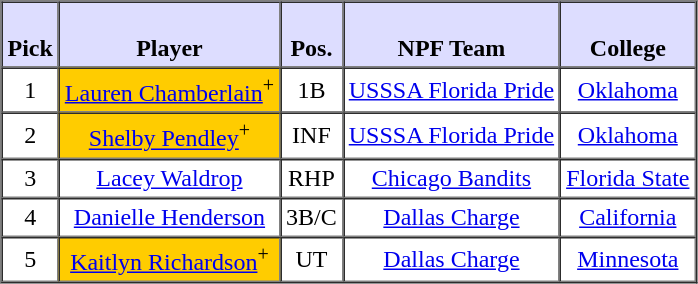<table border="1" cellpadding="3" cellspacing="0" style="text-align:center;">
<tr>
<th style="background:#ddf;"><br>Pick</th>
<th style="background:#ddf;"><br>Player</th>
<th style="background:#ddf;"><br>Pos.</th>
<th style="background:#ddf;"><br>NPF Team</th>
<th style="background:#ddf;"><br>College</th>
</tr>
<tr>
<td>1</td>
<td style="background:#FFCC00;"><a href='#'>Lauren Chamberlain</a><sup>+</sup></td>
<td>1B</td>
<td><a href='#'>USSSA Florida Pride</a></td>
<td><a href='#'>Oklahoma</a></td>
</tr>
<tr>
<td>2</td>
<td style="background:#FFCC00;"><a href='#'>Shelby Pendley</a><sup>+</sup></td>
<td>INF</td>
<td><a href='#'>USSSA Florida Pride</a></td>
<td><a href='#'>Oklahoma</a></td>
</tr>
<tr>
<td>3</td>
<td><a href='#'>Lacey Waldrop</a></td>
<td>RHP</td>
<td><a href='#'>Chicago Bandits</a></td>
<td><a href='#'>Florida State</a></td>
</tr>
<tr>
<td>4</td>
<td><a href='#'>Danielle Henderson</a></td>
<td>3B/C</td>
<td><a href='#'>Dallas Charge</a></td>
<td><a href='#'>California</a></td>
</tr>
<tr>
<td>5</td>
<td style="background:#FFCC00;"><a href='#'>Kaitlyn Richardson</a><sup>+</sup></td>
<td>UT</td>
<td><a href='#'>Dallas Charge</a></td>
<td><a href='#'>Minnesota</a></td>
</tr>
</table>
